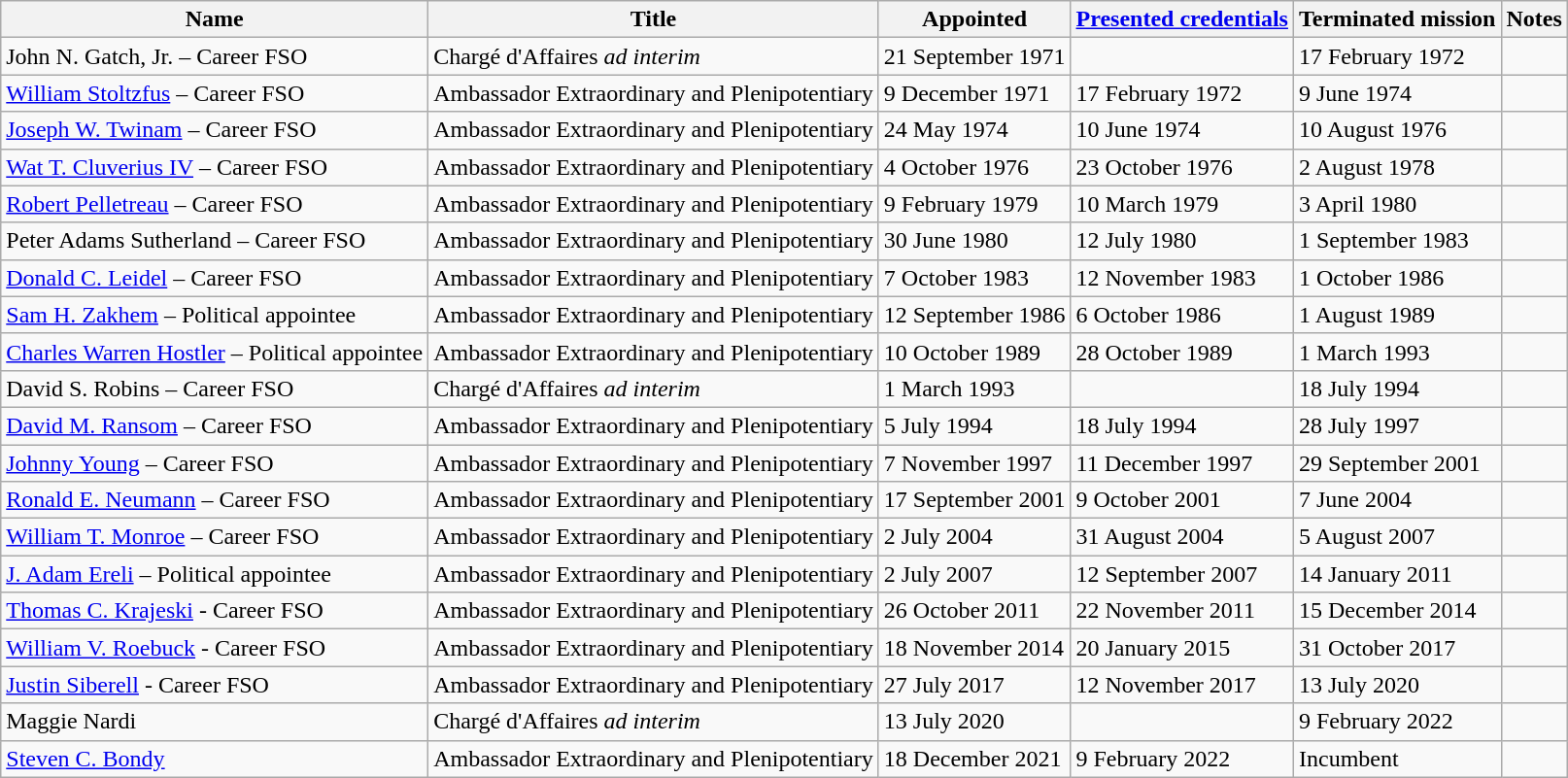<table class="wikitable">
<tr>
<th>Name</th>
<th>Title</th>
<th>Appointed</th>
<th><a href='#'>Presented credentials</a></th>
<th>Terminated mission</th>
<th>Notes</th>
</tr>
<tr>
<td>John N. Gatch, Jr. – Career FSO</td>
<td>Chargé d'Affaires <em>ad interim</em></td>
<td>21 September 1971</td>
<td></td>
<td>17 February 1972</td>
<td></td>
</tr>
<tr>
<td><a href='#'>William Stoltzfus</a> – Career FSO</td>
<td>Ambassador Extraordinary and Plenipotentiary</td>
<td>9 December 1971</td>
<td>17 February 1972</td>
<td>9 June 1974</td>
<td></td>
</tr>
<tr>
<td><a href='#'>Joseph W. Twinam</a> – Career FSO</td>
<td>Ambassador Extraordinary and Plenipotentiary</td>
<td>24 May 1974</td>
<td>10 June 1974</td>
<td>10 August 1976</td>
<td></td>
</tr>
<tr>
<td><a href='#'>Wat T. Cluverius IV</a> – Career FSO</td>
<td>Ambassador Extraordinary and Plenipotentiary</td>
<td>4 October 1976</td>
<td>23 October 1976</td>
<td>2 August 1978</td>
<td></td>
</tr>
<tr>
<td><a href='#'>Robert Pelletreau</a> – Career FSO</td>
<td>Ambassador Extraordinary and Plenipotentiary</td>
<td>9 February 1979</td>
<td>10 March 1979</td>
<td>3 April 1980</td>
<td></td>
</tr>
<tr>
<td>Peter Adams Sutherland – Career FSO</td>
<td>Ambassador Extraordinary and Plenipotentiary</td>
<td>30 June 1980</td>
<td>12 July 1980</td>
<td>1 September 1983</td>
<td></td>
</tr>
<tr>
<td><a href='#'>Donald C. Leidel</a> – Career FSO</td>
<td>Ambassador Extraordinary and Plenipotentiary</td>
<td>7 October 1983</td>
<td>12 November 1983</td>
<td>1 October 1986</td>
<td></td>
</tr>
<tr>
<td><a href='#'>Sam H. Zakhem</a> – Political appointee</td>
<td>Ambassador Extraordinary and Plenipotentiary</td>
<td>12 September 1986</td>
<td>6 October 1986</td>
<td>1 August 1989</td>
<td></td>
</tr>
<tr>
<td><a href='#'>Charles Warren Hostler</a> – Political appointee</td>
<td>Ambassador Extraordinary and Plenipotentiary</td>
<td>10 October 1989</td>
<td>28 October 1989</td>
<td>1 March 1993</td>
<td></td>
</tr>
<tr>
<td>David S. Robins – Career FSO</td>
<td>Chargé d'Affaires <em>ad interim</em></td>
<td>1 March 1993</td>
<td></td>
<td>18 July 1994</td>
<td></td>
</tr>
<tr>
<td><a href='#'>David M. Ransom</a> – Career FSO</td>
<td>Ambassador Extraordinary and Plenipotentiary</td>
<td>5 July 1994</td>
<td>18 July 1994</td>
<td>28 July 1997</td>
<td></td>
</tr>
<tr>
<td><a href='#'>Johnny Young</a> – Career FSO</td>
<td>Ambassador Extraordinary and Plenipotentiary</td>
<td>7 November 1997</td>
<td>11 December 1997</td>
<td>29 September 2001</td>
<td></td>
</tr>
<tr>
<td><a href='#'>Ronald E. Neumann</a> – Career FSO</td>
<td>Ambassador Extraordinary and Plenipotentiary</td>
<td>17 September 2001</td>
<td>9 October 2001</td>
<td>7 June 2004</td>
<td></td>
</tr>
<tr>
<td><a href='#'>William T. Monroe</a> – Career FSO</td>
<td>Ambassador Extraordinary and Plenipotentiary</td>
<td>2 July 2004</td>
<td>31 August 2004</td>
<td>5 August 2007</td>
<td></td>
</tr>
<tr>
<td><a href='#'>J. Adam Ereli</a> – Political appointee</td>
<td>Ambassador Extraordinary and Plenipotentiary</td>
<td>2 July 2007</td>
<td>12 September 2007</td>
<td>14 January 2011</td>
<td></td>
</tr>
<tr>
<td><a href='#'>Thomas C. Krajeski</a> - Career FSO</td>
<td>Ambassador Extraordinary and Plenipotentiary</td>
<td>26 October 2011</td>
<td>22 November 2011</td>
<td>15 December 2014</td>
<td></td>
</tr>
<tr>
<td><a href='#'>William V. Roebuck</a> - Career FSO</td>
<td>Ambassador Extraordinary and Plenipotentiary</td>
<td>18 November 2014</td>
<td>20 January 2015</td>
<td>31 October 2017</td>
<td></td>
</tr>
<tr>
<td><a href='#'>Justin Siberell</a> - Career FSO</td>
<td>Ambassador Extraordinary and Plenipotentiary</td>
<td>27 July 2017</td>
<td>12 November 2017</td>
<td>13 July 2020</td>
<td></td>
</tr>
<tr>
<td>Maggie Nardi</td>
<td>Chargé d'Affaires <em>ad interim</em></td>
<td>13 July 2020</td>
<td></td>
<td>9 February 2022</td>
<td></td>
</tr>
<tr>
<td><a href='#'>Steven C. Bondy</a></td>
<td>Ambassador Extraordinary and Plenipotentiary</td>
<td>18 December 2021</td>
<td>9 February 2022</td>
<td>Incumbent</td>
<td></td>
</tr>
</table>
